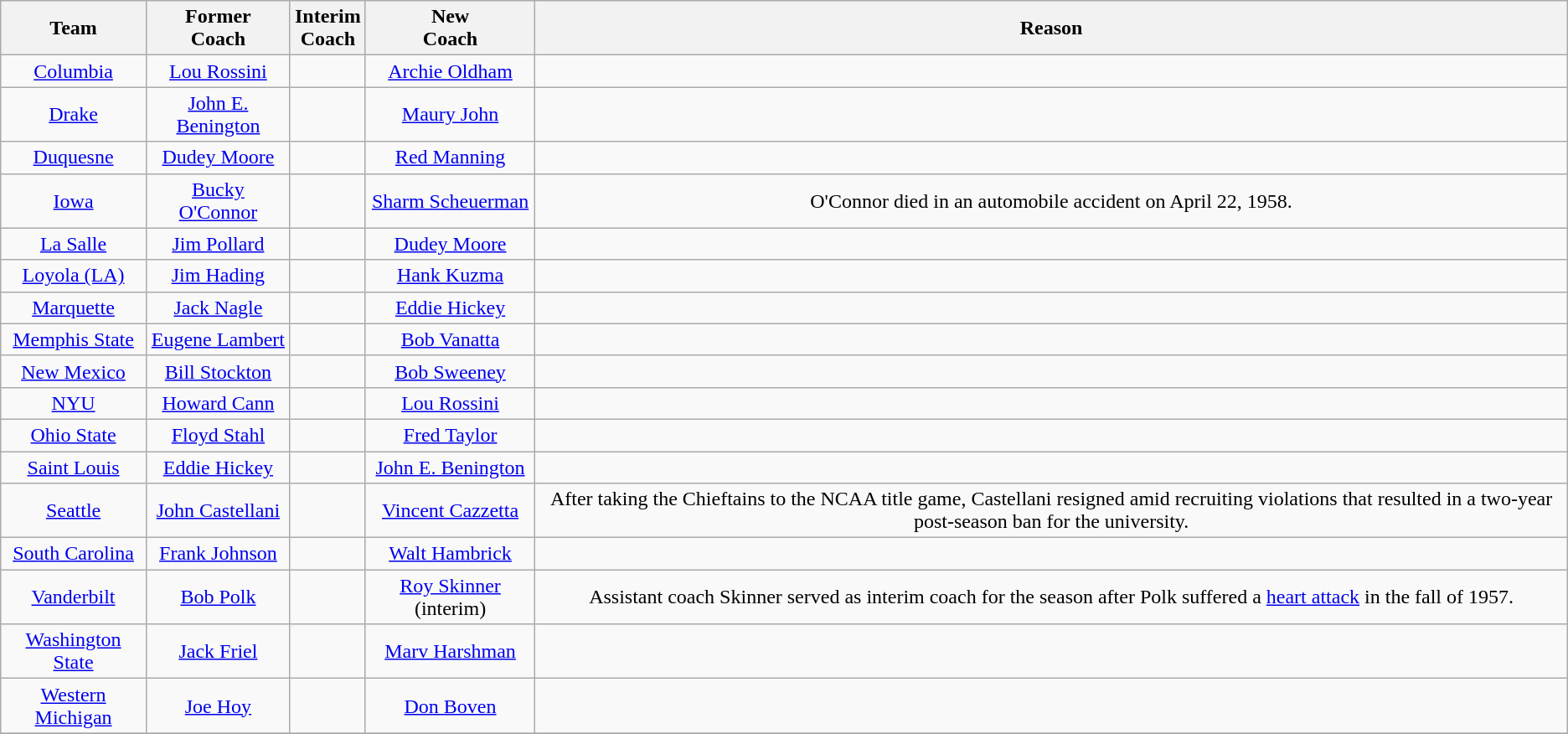<table class="wikitable" style="text-align:center;">
<tr>
<th>Team</th>
<th>Former<br>Coach</th>
<th>Interim<br>Coach</th>
<th>New<br>Coach</th>
<th>Reason</th>
</tr>
<tr>
<td><a href='#'>Columbia</a></td>
<td><a href='#'>Lou Rossini</a></td>
<td></td>
<td><a href='#'>Archie Oldham</a></td>
<td></td>
</tr>
<tr>
<td><a href='#'>Drake</a></td>
<td><a href='#'>John E. Benington</a></td>
<td></td>
<td><a href='#'>Maury John</a></td>
<td></td>
</tr>
<tr>
<td><a href='#'>Duquesne</a></td>
<td><a href='#'>Dudey Moore</a></td>
<td></td>
<td><a href='#'>Red Manning</a></td>
<td></td>
</tr>
<tr>
<td><a href='#'>Iowa</a></td>
<td><a href='#'>Bucky O'Connor</a></td>
<td></td>
<td><a href='#'>Sharm Scheuerman</a></td>
<td>O'Connor died in an automobile accident on April 22, 1958.</td>
</tr>
<tr>
<td><a href='#'>La Salle</a></td>
<td><a href='#'>Jim Pollard</a></td>
<td></td>
<td><a href='#'>Dudey Moore</a></td>
<td></td>
</tr>
<tr>
<td><a href='#'>Loyola (LA)</a></td>
<td><a href='#'>Jim Hading</a></td>
<td></td>
<td><a href='#'>Hank Kuzma</a></td>
<td></td>
</tr>
<tr>
<td><a href='#'>Marquette</a></td>
<td><a href='#'>Jack Nagle</a></td>
<td></td>
<td><a href='#'>Eddie Hickey</a></td>
<td></td>
</tr>
<tr>
<td><a href='#'>Memphis State</a></td>
<td><a href='#'>Eugene Lambert</a></td>
<td></td>
<td><a href='#'>Bob Vanatta</a></td>
<td></td>
</tr>
<tr>
<td><a href='#'>New Mexico</a></td>
<td><a href='#'>Bill Stockton</a></td>
<td></td>
<td><a href='#'>Bob Sweeney</a></td>
<td></td>
</tr>
<tr>
<td><a href='#'>NYU</a></td>
<td><a href='#'>Howard Cann</a></td>
<td></td>
<td><a href='#'>Lou Rossini</a></td>
<td></td>
</tr>
<tr>
<td><a href='#'>Ohio State</a></td>
<td><a href='#'>Floyd Stahl</a></td>
<td></td>
<td><a href='#'>Fred Taylor</a></td>
<td></td>
</tr>
<tr>
<td><a href='#'>Saint Louis</a></td>
<td><a href='#'>Eddie Hickey</a></td>
<td></td>
<td><a href='#'>John E. Benington</a></td>
<td></td>
</tr>
<tr>
<td><a href='#'>Seattle</a></td>
<td><a href='#'>John Castellani</a></td>
<td></td>
<td><a href='#'>Vincent Cazzetta</a></td>
<td>After taking the Chieftains to the NCAA title game, Castellani resigned amid recruiting violations that resulted in a two-year post-season ban for the university.</td>
</tr>
<tr>
<td><a href='#'>South Carolina</a></td>
<td><a href='#'>Frank Johnson</a></td>
<td></td>
<td><a href='#'>Walt Hambrick</a></td>
<td></td>
</tr>
<tr>
<td><a href='#'>Vanderbilt</a></td>
<td><a href='#'>Bob Polk</a></td>
<td></td>
<td><a href='#'>Roy Skinner</a> (interim)</td>
<td>Assistant coach Skinner served as interim coach for the season after Polk suffered a <a href='#'>heart attack</a> in the fall of 1957.</td>
</tr>
<tr>
<td><a href='#'>Washington State</a></td>
<td><a href='#'>Jack Friel</a></td>
<td></td>
<td><a href='#'>Marv Harshman</a></td>
<td></td>
</tr>
<tr>
<td><a href='#'>Western Michigan</a></td>
<td><a href='#'>Joe Hoy</a></td>
<td></td>
<td><a href='#'>Don Boven</a></td>
<td></td>
</tr>
<tr>
</tr>
</table>
